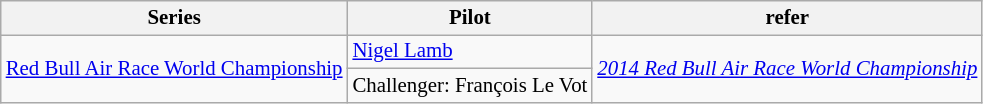<table class="wikitable" style="font-size: 87%;">
<tr>
<th>Series</th>
<th>Pilot</th>
<th>refer</th>
</tr>
<tr>
<td rowspan=2><a href='#'>Red Bull Air Race World Championship</a></td>
<td> <a href='#'>Nigel Lamb</a></td>
<td rowspan=2><em><a href='#'>2014 Red Bull Air Race World Championship</a></em></td>
</tr>
<tr>
<td>Challenger:  François Le Vot</td>
</tr>
</table>
